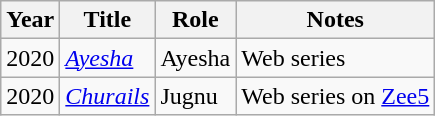<table class="wikitable">
<tr>
<th>Year</th>
<th>Title</th>
<th>Role</th>
<th>Notes</th>
</tr>
<tr>
<td>2020</td>
<td><em><a href='#'>Ayesha</a></em></td>
<td>Ayesha</td>
<td>Web series</td>
</tr>
<tr>
<td>2020</td>
<td><em><a href='#'>Churails</a></em></td>
<td>Jugnu</td>
<td>Web series on <a href='#'>Zee5</a></td>
</tr>
</table>
